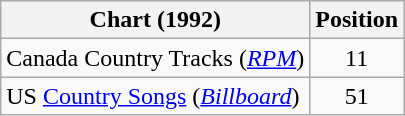<table class="wikitable sortable">
<tr>
<th scope="col">Chart (1992)</th>
<th scope="col">Position</th>
</tr>
<tr>
<td>Canada Country Tracks (<em><a href='#'>RPM</a></em>)</td>
<td align="center">11</td>
</tr>
<tr>
<td>US <a href='#'>Country Songs</a> (<em><a href='#'>Billboard</a></em>)</td>
<td align="center">51</td>
</tr>
</table>
